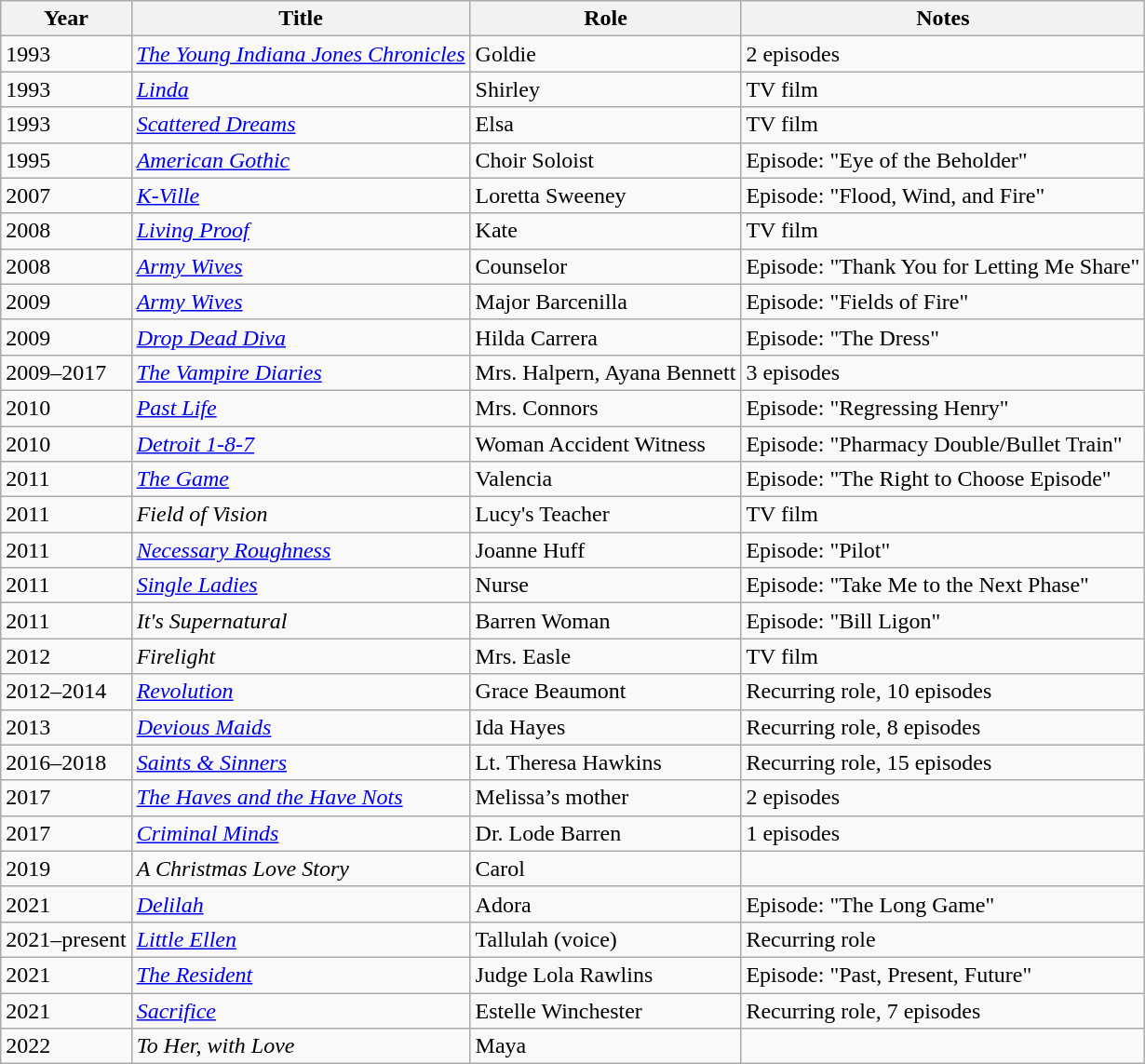<table class="wikitable sortable">
<tr>
<th>Year</th>
<th>Title</th>
<th>Role</th>
<th class="unsortable">Notes</th>
</tr>
<tr>
<td>1993</td>
<td><em><a href='#'>The Young Indiana Jones Chronicles</a></em></td>
<td>Goldie</td>
<td>2 episodes</td>
</tr>
<tr>
<td>1993</td>
<td><em><a href='#'>Linda</a></em></td>
<td>Shirley</td>
<td>TV film</td>
</tr>
<tr>
<td>1993</td>
<td><em><a href='#'>Scattered Dreams</a></em></td>
<td>Elsa</td>
<td>TV film</td>
</tr>
<tr>
<td>1995</td>
<td><em><a href='#'>American Gothic</a></em></td>
<td>Choir Soloist</td>
<td>Episode: "Eye of the Beholder"</td>
</tr>
<tr>
<td>2007</td>
<td><em><a href='#'>K-Ville</a></em></td>
<td>Loretta Sweeney</td>
<td>Episode: "Flood, Wind, and Fire"</td>
</tr>
<tr>
<td>2008</td>
<td><em><a href='#'>Living Proof</a></em></td>
<td>Kate</td>
<td>TV film</td>
</tr>
<tr>
<td>2008</td>
<td><em><a href='#'>Army Wives</a></em></td>
<td>Counselor</td>
<td>Episode: "Thank You for Letting Me Share"</td>
</tr>
<tr>
<td>2009</td>
<td><em><a href='#'>Army Wives</a></em></td>
<td>Major Barcenilla</td>
<td>Episode: "Fields of Fire"</td>
</tr>
<tr>
<td>2009</td>
<td><em><a href='#'>Drop Dead Diva</a></em></td>
<td>Hilda Carrera</td>
<td>Episode: "The Dress"</td>
</tr>
<tr>
<td>2009–2017</td>
<td><em><a href='#'>The Vampire Diaries</a></em></td>
<td>Mrs. Halpern, Ayana Bennett</td>
<td>3 episodes</td>
</tr>
<tr>
<td>2010</td>
<td><em><a href='#'>Past Life</a></em></td>
<td>Mrs. Connors</td>
<td>Episode: "Regressing Henry"</td>
</tr>
<tr>
<td>2010</td>
<td><em><a href='#'>Detroit 1-8-7</a></em></td>
<td>Woman Accident Witness</td>
<td>Episode: "Pharmacy Double/Bullet Train"</td>
</tr>
<tr>
<td>2011</td>
<td><em><a href='#'>The Game</a></em></td>
<td>Valencia</td>
<td>Episode: "The Right to Choose Episode"</td>
</tr>
<tr>
<td>2011</td>
<td><em>Field of Vision</em></td>
<td>Lucy's Teacher</td>
<td>TV film</td>
</tr>
<tr>
<td>2011</td>
<td><em><a href='#'>Necessary Roughness</a></em></td>
<td>Joanne Huff</td>
<td>Episode: "Pilot"</td>
</tr>
<tr>
<td>2011</td>
<td><em><a href='#'>Single Ladies</a></em></td>
<td>Nurse</td>
<td>Episode: "Take Me to the Next Phase"</td>
</tr>
<tr>
<td>2011</td>
<td><em>It's Supernatural</em></td>
<td>Barren Woman</td>
<td>Episode: "Bill Ligon"</td>
</tr>
<tr>
<td>2012</td>
<td><em>Firelight</em></td>
<td>Mrs. Easle</td>
<td>TV film</td>
</tr>
<tr>
<td>2012–2014</td>
<td><em><a href='#'>Revolution</a></em></td>
<td>Grace Beaumont</td>
<td>Recurring role, 10 episodes</td>
</tr>
<tr>
<td>2013</td>
<td><em><a href='#'>Devious Maids</a></em></td>
<td>Ida Hayes</td>
<td>Recurring role, 8 episodes</td>
</tr>
<tr>
<td>2016–2018</td>
<td><em><a href='#'>Saints & Sinners</a></em></td>
<td>Lt. Theresa Hawkins</td>
<td>Recurring role, 15 episodes</td>
</tr>
<tr>
<td>2017</td>
<td><em><a href='#'>The Haves and the Have Nots</a></em></td>
<td>Melissa’s mother</td>
<td>2 episodes</td>
</tr>
<tr>
<td>2017</td>
<td><em><a href='#'>Criminal Minds</a></em></td>
<td>Dr. Lode Barren</td>
<td>1 episodes</td>
</tr>
<tr>
<td>2019</td>
<td><em>A Christmas Love Story</em></td>
<td>Carol</td>
<td></td>
</tr>
<tr>
<td>2021</td>
<td><em><a href='#'>Delilah</a></em></td>
<td>Adora</td>
<td>Episode: "The Long Game"</td>
</tr>
<tr>
<td>2021–present</td>
<td><em><a href='#'>Little Ellen</a></em></td>
<td>Tallulah (voice)</td>
<td>Recurring role</td>
</tr>
<tr>
<td>2021</td>
<td><em><a href='#'>The Resident</a></em></td>
<td>Judge Lola Rawlins</td>
<td>Episode: "Past, Present, Future"</td>
</tr>
<tr>
<td>2021</td>
<td><em><a href='#'>Sacrifice</a></em></td>
<td>Estelle Winchester</td>
<td>Recurring role, 7 episodes</td>
</tr>
<tr>
<td>2022</td>
<td><em>To Her, with Love</em></td>
<td>Maya</td>
<td></td>
</tr>
</table>
